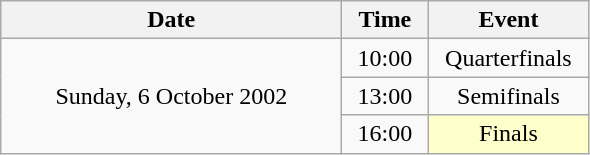<table class = "wikitable" style="text-align:center;">
<tr>
<th width=220>Date</th>
<th width=50>Time</th>
<th width=100>Event</th>
</tr>
<tr>
<td rowspan=3>Sunday, 6 October 2002</td>
<td>10:00</td>
<td>Quarterfinals</td>
</tr>
<tr>
<td>13:00</td>
<td>Semifinals</td>
</tr>
<tr>
<td>16:00</td>
<td bgcolor=ffffcc>Finals</td>
</tr>
</table>
